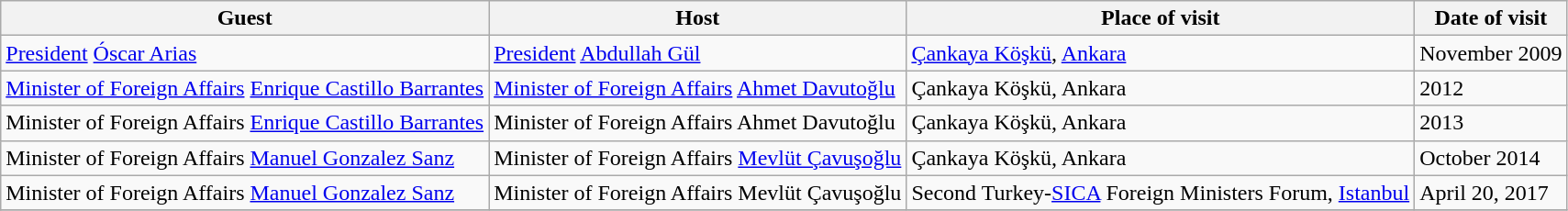<table class="wikitable" border="1">
<tr>
<th>Guest</th>
<th>Host</th>
<th>Place of visit</th>
<th>Date of visit</th>
</tr>
<tr>
<td> <a href='#'>President</a> <a href='#'>Óscar Arias</a></td>
<td> <a href='#'>President</a> <a href='#'>Abdullah Gül</a></td>
<td><a href='#'>Çankaya Köşkü</a>, <a href='#'>Ankara</a></td>
<td>November 2009</td>
</tr>
<tr>
<td> <a href='#'>Minister of Foreign Affairs</a> <a href='#'>Enrique Castillo Barrantes</a></td>
<td> <a href='#'>Minister of Foreign Affairs</a> <a href='#'>Ahmet Davutoğlu</a></td>
<td>Çankaya Köşkü, Ankara</td>
<td>2012</td>
</tr>
<tr>
<td> Minister of Foreign Affairs <a href='#'>Enrique Castillo Barrantes</a></td>
<td> Minister of Foreign Affairs Ahmet Davutoğlu</td>
<td>Çankaya Köşkü, Ankara</td>
<td>2013</td>
</tr>
<tr>
<td> Minister of Foreign Affairs <a href='#'>Manuel Gonzalez Sanz</a></td>
<td> Minister of Foreign Affairs <a href='#'>Mevlüt Çavuşoğlu</a></td>
<td>Çankaya Köşkü, Ankara</td>
<td>October 2014</td>
</tr>
<tr>
<td> Minister of Foreign Affairs <a href='#'>Manuel Gonzalez Sanz</a></td>
<td> Minister of Foreign Affairs Mevlüt Çavuşoğlu</td>
<td>Second Turkey-<a href='#'>SICA</a> Foreign Ministers Forum, <a href='#'>Istanbul</a></td>
<td>April 20, 2017</td>
</tr>
<tr>
</tr>
</table>
